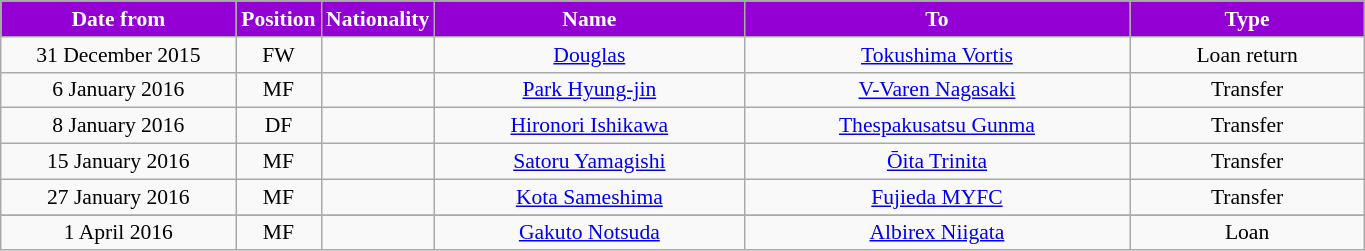<table class="wikitable"  style="text-align:center; font-size:90%; ">
<tr>
<th style="background:darkviolet; color:white; width:150px;">Date from</th>
<th style="background:darkviolet; color:white; width:50px;">Position</th>
<th style="background:darkviolet; color:white; width:50px;">Nationality</th>
<th style="background:darkviolet; color:white; width:200px;">Name</th>
<th style="background:darkviolet; color:white; width:250px;">To</th>
<th style="background:darkviolet; color:white; width:150px;">Type</th>
</tr>
<tr>
<td>31 December 2015</td>
<td>FW</td>
<td></td>
<td><a href='#'>Douglas</a></td>
<td> <a href='#'>Tokushima Vortis</a></td>
<td>Loan return</td>
</tr>
<tr>
<td>6 January 2016</td>
<td>MF</td>
<td></td>
<td><a href='#'>Park Hyung-jin</a></td>
<td> <a href='#'>V-Varen Nagasaki</a></td>
<td>Transfer</td>
</tr>
<tr>
<td>8 January 2016</td>
<td>DF</td>
<td></td>
<td><a href='#'>Hironori Ishikawa</a></td>
<td> <a href='#'>Thespakusatsu Gunma</a></td>
<td>Transfer</td>
</tr>
<tr>
<td>15 January 2016</td>
<td>MF</td>
<td></td>
<td><a href='#'>Satoru Yamagishi</a></td>
<td> <a href='#'>Ōita Trinita</a></td>
<td>Transfer</td>
</tr>
<tr>
<td>27  January 2016</td>
<td>MF</td>
<td></td>
<td><a href='#'>Kota Sameshima</a></td>
<td> <a href='#'>Fujieda MYFC</a></td>
<td>Transfer</td>
</tr>
<tr | 1 February 2016 || DF || >
</tr>
<tr>
<td>1 April 2016</td>
<td>MF</td>
<td></td>
<td><a href='#'>Gakuto Notsuda</a></td>
<td> <a href='#'>Albirex Niigata</a></td>
<td>Loan</td>
</tr>
</table>
